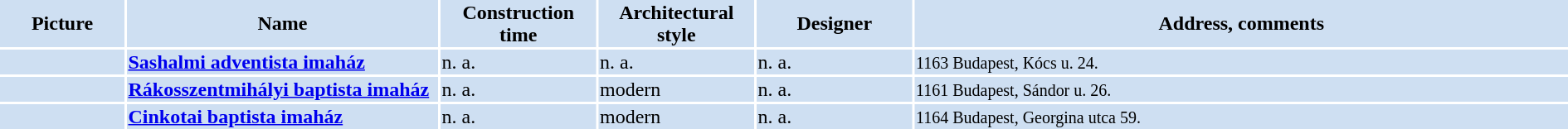<table width="100%">
<tr>
<th bgcolor="#CEDFF2" width="8%">Picture</th>
<th bgcolor="#CEDFF2" width="20%">Name</th>
<th bgcolor="#CEDFF2" width="10%">Construction time</th>
<th bgcolor="#CEDFF2" width="10%">Architectural style</th>
<th bgcolor="#CEDFF2" width="10%">Designer</th>
<th bgcolor="#CEDFF2" width="42%">Address, comments</th>
</tr>
<tr>
<td bgcolor="#CEDFF2"></td>
<td bgcolor="#CEDFF2"><strong><a href='#'>Sashalmi adventista imaház</a></strong></td>
<td bgcolor="#CEDFF2">n. a.</td>
<td bgcolor="#CEDFF2">n. a.</td>
<td bgcolor="#CEDFF2">n. a.</td>
<td bgcolor="#CEDFF2"><small>1163 Budapest, Kócs u. 24.</small></td>
</tr>
<tr>
<td bgcolor="#CEDFF2"></td>
<td bgcolor="#CEDFF2"><strong><a href='#'>Rákosszentmihályi baptista imaház</a></strong></td>
<td bgcolor="#CEDFF2">n. a.</td>
<td bgcolor="#CEDFF2">modern</td>
<td bgcolor="#CEDFF2">n. a.</td>
<td bgcolor="#CEDFF2"><small>1161 Budapest, Sándor u. 26.</small></td>
</tr>
<tr>
<td bgcolor="#CEDFF2"></td>
<td bgcolor="#CEDFF2"><strong><a href='#'>Cinkotai baptista imaház</a></strong></td>
<td bgcolor="#CEDFF2">n. a.</td>
<td bgcolor="#CEDFF2">modern</td>
<td bgcolor="#CEDFF2">n. a.</td>
<td bgcolor="#CEDFF2"><small>1164 Budapest, Georgina utca 59.</small></td>
</tr>
</table>
